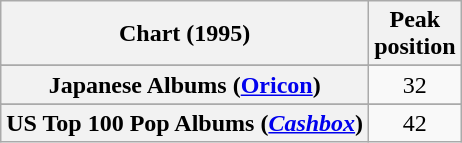<table class="wikitable sortable plainrowheaders">
<tr>
<th>Chart (1995)</th>
<th>Peak<br>position</th>
</tr>
<tr>
</tr>
<tr>
</tr>
<tr>
</tr>
<tr>
<th scope="row">Japanese Albums (<a href='#'>Oricon</a>)</th>
<td style="text-align:center;">32</td>
</tr>
<tr>
</tr>
<tr>
</tr>
<tr>
<th scope="row">US Top 100 Pop Albums (<em><a href='#'>Cashbox</a></em>)</th>
<td style="text-align:center;">42</td>
</tr>
</table>
